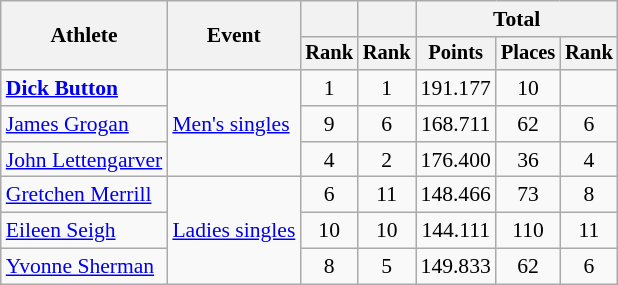<table class=wikitable style=font-size:90%;text-align:center>
<tr>
<th rowspan=2>Athlete</th>
<th rowspan=2>Event</th>
<th></th>
<th></th>
<th colspan=3>Total</th>
</tr>
<tr style=font-size:95%>
<th>Rank</th>
<th>Rank</th>
<th>Points</th>
<th>Places</th>
<th>Rank</th>
</tr>
<tr>
<td align=left><strong><a href='#'>Dick Button</a></strong></td>
<td align=left rowspan=3><a href='#'>Men's singles</a></td>
<td>1</td>
<td>1</td>
<td>191.177</td>
<td>10</td>
<td></td>
</tr>
<tr>
<td align=left><a href='#'>James Grogan</a></td>
<td>9</td>
<td>6</td>
<td>168.711</td>
<td>62</td>
<td>6</td>
</tr>
<tr>
<td align=left><a href='#'>John Lettengarver</a></td>
<td>4</td>
<td>2</td>
<td>176.400</td>
<td>36</td>
<td>4</td>
</tr>
<tr>
<td align=left><a href='#'>Gretchen Merrill</a></td>
<td align=left rowspan=3><a href='#'>Ladies singles</a></td>
<td>6</td>
<td>11</td>
<td>148.466</td>
<td>73</td>
<td>8</td>
</tr>
<tr>
<td align=left><a href='#'>Eileen Seigh</a></td>
<td>10</td>
<td>10</td>
<td>144.111</td>
<td>110</td>
<td>11</td>
</tr>
<tr>
<td align=left><a href='#'>Yvonne Sherman</a></td>
<td>8</td>
<td>5</td>
<td>149.833</td>
<td>62</td>
<td>6</td>
</tr>
</table>
